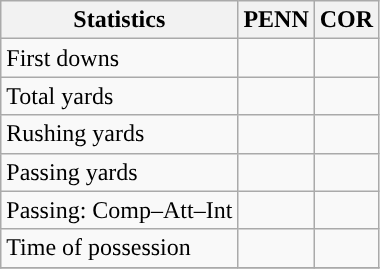<table class="wikitable" style="float: left;">
<tr>
<th>Statistics</th>
<th>PENN</th>
<th>COR</th>
</tr>
<tr>
<td>First downs</td>
<td></td>
<td></td>
</tr>
<tr>
<td>Total yards</td>
<td></td>
<td></td>
</tr>
<tr>
<td>Rushing yards</td>
<td></td>
<td></td>
</tr>
<tr>
<td>Passing yards</td>
<td></td>
<td></td>
</tr>
<tr>
<td>Passing: Comp–Att–Int</td>
<td></td>
<td></td>
</tr>
<tr>
<td>Time of possession</td>
<td></td>
<td></td>
</tr>
<tr>
</tr>
</table>
